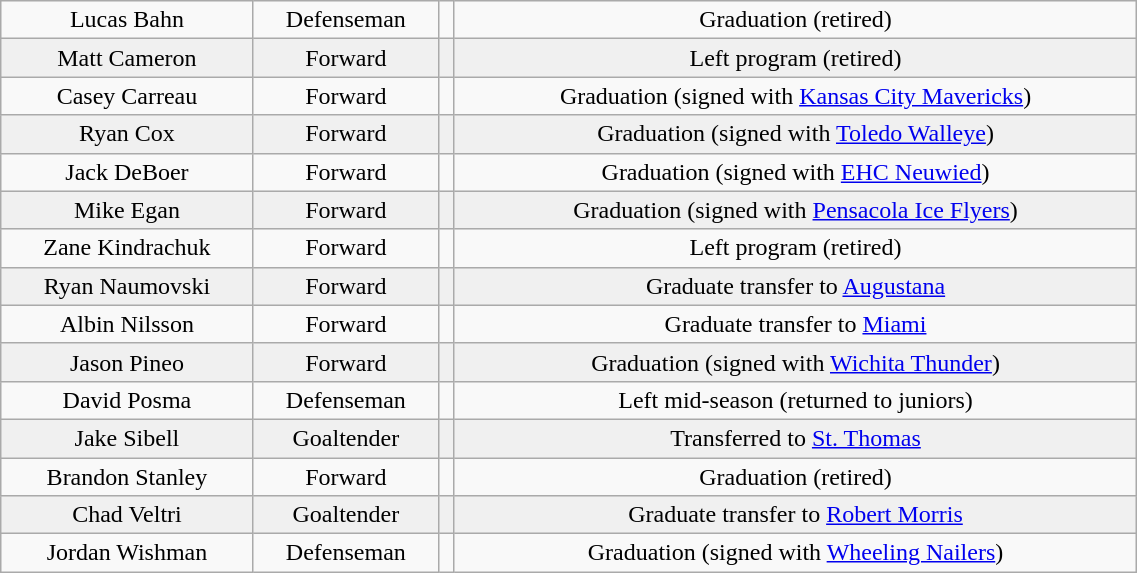<table class="wikitable" width="60%">
<tr align="center" bgcolor="">
<td>Lucas Bahn</td>
<td>Defenseman</td>
<td></td>
<td>Graduation (retired)</td>
</tr>
<tr align="center" bgcolor="f0f0f0">
<td>Matt Cameron</td>
<td>Forward</td>
<td></td>
<td>Left program (retired)</td>
</tr>
<tr align="center" bgcolor="">
<td>Casey Carreau</td>
<td>Forward</td>
<td></td>
<td>Graduation (signed with <a href='#'>Kansas City Mavericks</a>)</td>
</tr>
<tr align="center" bgcolor="f0f0f0">
<td>Ryan Cox</td>
<td>Forward</td>
<td></td>
<td>Graduation (signed with <a href='#'>Toledo Walleye</a>)</td>
</tr>
<tr align="center" bgcolor="">
<td>Jack DeBoer</td>
<td>Forward</td>
<td></td>
<td>Graduation (signed with <a href='#'>EHC Neuwied</a>)</td>
</tr>
<tr align="center" bgcolor="f0f0f0">
<td>Mike Egan</td>
<td>Forward</td>
<td></td>
<td>Graduation (signed with <a href='#'>Pensacola Ice Flyers</a>)</td>
</tr>
<tr align="center" bgcolor="">
<td>Zane Kindrachuk</td>
<td>Forward</td>
<td></td>
<td>Left program (retired)</td>
</tr>
<tr align="center" bgcolor="f0f0f0">
<td>Ryan Naumovski</td>
<td>Forward</td>
<td></td>
<td>Graduate transfer to <a href='#'>Augustana</a></td>
</tr>
<tr align="center" bgcolor="">
<td>Albin Nilsson</td>
<td>Forward</td>
<td></td>
<td>Graduate transfer to <a href='#'>Miami</a></td>
</tr>
<tr align="center" bgcolor="f0f0f0">
<td>Jason Pineo</td>
<td>Forward</td>
<td></td>
<td>Graduation (signed with <a href='#'>Wichita Thunder</a>)</td>
</tr>
<tr align="center" bgcolor="">
<td>David Posma</td>
<td>Defenseman</td>
<td></td>
<td>Left mid-season (returned to juniors)</td>
</tr>
<tr align="center" bgcolor="f0f0f0">
<td>Jake Sibell</td>
<td>Goaltender</td>
<td></td>
<td>Transferred to <a href='#'>St. Thomas</a></td>
</tr>
<tr align="center" bgcolor="">
<td>Brandon Stanley</td>
<td>Forward</td>
<td></td>
<td>Graduation (retired)</td>
</tr>
<tr align="center" bgcolor="f0f0f0">
<td>Chad Veltri</td>
<td>Goaltender</td>
<td></td>
<td>Graduate transfer to <a href='#'>Robert Morris</a></td>
</tr>
<tr align="center" bgcolor="">
<td>Jordan Wishman</td>
<td>Defenseman</td>
<td></td>
<td>Graduation (signed with <a href='#'>Wheeling Nailers</a>)</td>
</tr>
</table>
